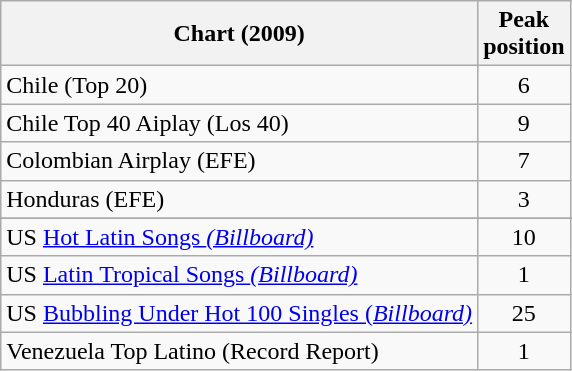<table class="wikitable sortable">
<tr>
<th align="center">Chart (2009)</th>
<th align="center">Peak<br>position</th>
</tr>
<tr>
<td>Chile (Top 20)</td>
<td align="center">6</td>
</tr>
<tr>
<td>Chile Top 40 Aiplay (Los 40)</td>
<td align="center">9</td>
</tr>
<tr>
<td>Colombian Airplay (EFE)</td>
<td align="center">7</td>
</tr>
<tr>
<td>Honduras (EFE)</td>
<td align="center">3</td>
</tr>
<tr>
</tr>
<tr>
<td>US <a href='#'>Hot Latin Songs <em>(Billboard)</em></a></td>
<td align="center">10</td>
</tr>
<tr>
<td>US <a href='#'>Latin Tropical Songs <em>(Billboard)</em></a></td>
<td align="center">1</td>
</tr>
<tr>
<td>US <a href='#'>Bubbling Under Hot 100 Singles (<em>Billboard)</em></a></td>
<td align="center">25</td>
</tr>
<tr>
<td>Venezuela Top Latino (Record Report)</td>
<td align="center">1</td>
</tr>
</table>
